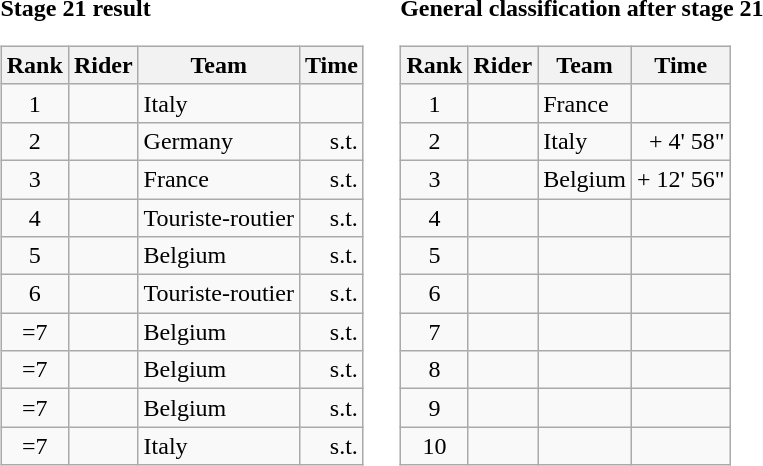<table>
<tr>
<td><strong>Stage 21 result</strong><br><table class="wikitable">
<tr>
<th scope="col">Rank</th>
<th scope="col">Rider</th>
<th scope="col">Team</th>
<th scope="col">Time</th>
</tr>
<tr>
<td style="text-align:center;">1</td>
<td></td>
<td>Italy</td>
<td style="text-align:right;"></td>
</tr>
<tr>
<td style="text-align:center;">2</td>
<td></td>
<td>Germany</td>
<td style="text-align:right;">s.t.</td>
</tr>
<tr>
<td style="text-align:center;">3</td>
<td></td>
<td>France</td>
<td style="text-align:right;">s.t.</td>
</tr>
<tr>
<td style="text-align:center;">4</td>
<td></td>
<td>Touriste-routier</td>
<td style="text-align:right;">s.t.</td>
</tr>
<tr>
<td style="text-align:center;">5</td>
<td></td>
<td>Belgium</td>
<td style="text-align:right;">s.t.</td>
</tr>
<tr>
<td style="text-align:center;">6</td>
<td></td>
<td>Touriste-routier</td>
<td style="text-align:right;">s.t.</td>
</tr>
<tr>
<td style="text-align:center;">=7</td>
<td></td>
<td>Belgium</td>
<td style="text-align:right;">s.t.</td>
</tr>
<tr>
<td style="text-align:center;">=7</td>
<td></td>
<td>Belgium</td>
<td style="text-align:right;">s.t.</td>
</tr>
<tr>
<td style="text-align:center;">=7</td>
<td></td>
<td>Belgium</td>
<td style="text-align:right;">s.t.</td>
</tr>
<tr>
<td style="text-align:center;">=7</td>
<td></td>
<td>Italy</td>
<td style="text-align:right;">s.t.</td>
</tr>
</table>
</td>
<td></td>
<td><strong>General classification after stage 21</strong><br><table class="wikitable">
<tr>
<th scope="col">Rank</th>
<th scope="col">Rider</th>
<th scope="col">Team</th>
<th scope="col">Time</th>
</tr>
<tr>
<td style="text-align:center;">1</td>
<td></td>
<td>France</td>
<td style="text-align:right;"></td>
</tr>
<tr>
<td style="text-align:center;">2</td>
<td></td>
<td>Italy</td>
<td style="text-align:right;">+ 4' 58"</td>
</tr>
<tr>
<td style="text-align:center;">3</td>
<td></td>
<td>Belgium</td>
<td style="text-align:right;">+ 12' 56"</td>
</tr>
<tr>
<td style="text-align:center;">4</td>
<td></td>
<td></td>
<td></td>
</tr>
<tr>
<td style="text-align:center;">5</td>
<td></td>
<td></td>
<td></td>
</tr>
<tr>
<td style="text-align:center;">6</td>
<td></td>
<td></td>
<td></td>
</tr>
<tr>
<td style="text-align:center;">7</td>
<td></td>
<td></td>
<td></td>
</tr>
<tr>
<td style="text-align:center;">8</td>
<td></td>
<td></td>
<td></td>
</tr>
<tr>
<td style="text-align:center;">9</td>
<td></td>
<td></td>
<td></td>
</tr>
<tr>
<td style="text-align:center;">10</td>
<td></td>
<td></td>
<td></td>
</tr>
</table>
</td>
</tr>
</table>
